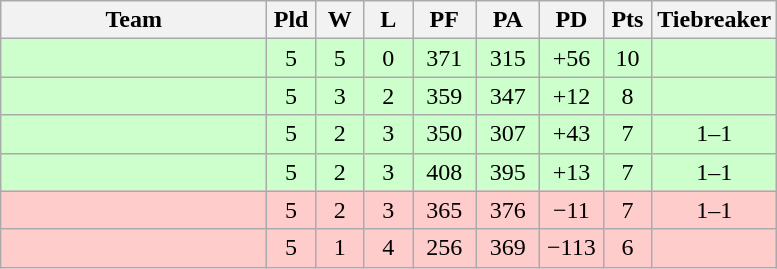<table class="wikitable" style="text-align:center;">
<tr>
<th width=170>Team</th>
<th width=25>Pld</th>
<th width=25>W</th>
<th width=25>L</th>
<th width=35>PF</th>
<th width=35>PA</th>
<th width=35>PD</th>
<th width=25>Pts</th>
<th width=50>Tiebreaker</th>
</tr>
<tr bgcolor=#ccffcc>
<td align="left"></td>
<td>5</td>
<td>5</td>
<td>0</td>
<td>371</td>
<td>315</td>
<td>+56</td>
<td>10</td>
<td></td>
</tr>
<tr bgcolor=#ccffcc>
<td align="left"></td>
<td>5</td>
<td>3</td>
<td>2</td>
<td>359</td>
<td>347</td>
<td>+12</td>
<td>8</td>
<td></td>
</tr>
<tr bgcolor=#ccffcc>
<td align="left"></td>
<td>5</td>
<td>2</td>
<td>3</td>
<td>350</td>
<td>307</td>
<td>+43</td>
<td>7</td>
<td>1–1</td>
</tr>
<tr bgcolor=#ccffcc>
<td align="left"></td>
<td>5</td>
<td>2</td>
<td>3</td>
<td>408</td>
<td>395</td>
<td>+13</td>
<td>7</td>
<td>1–1</td>
</tr>
<tr bgcolor=#ffcccc>
<td align="left"></td>
<td>5</td>
<td>2</td>
<td>3</td>
<td>365</td>
<td>376</td>
<td>−11</td>
<td>7</td>
<td>1–1</td>
</tr>
<tr bgcolor=#ffcccc>
<td align="left"></td>
<td>5</td>
<td>1</td>
<td>4</td>
<td>256</td>
<td>369</td>
<td>−113</td>
<td>6</td>
<td></td>
</tr>
</table>
